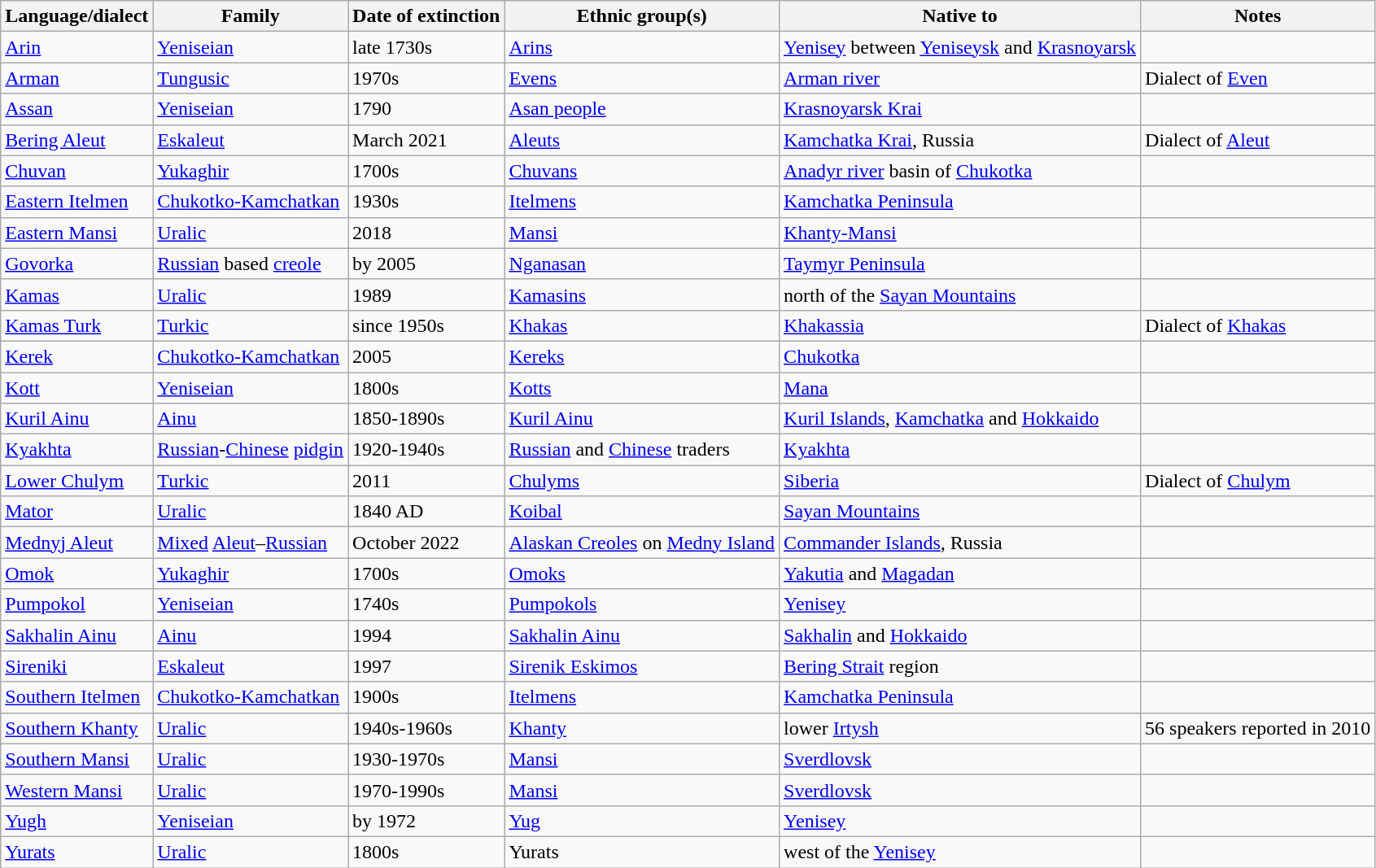<table class="wikitable sortable">
<tr>
<th>Language/dialect</th>
<th>Family</th>
<th data-sort-type=number>Date of extinction</th>
<th>Ethnic group(s)</th>
<th>Native to</th>
<th>Notes</th>
</tr>
<tr>
<td><a href='#'>Arin</a></td>
<td><a href='#'>Yeniseian</a></td>
<td data-sort-value="1790.00001">late 1730s</td>
<td><a href='#'>Arins</a></td>
<td><a href='#'>Yenisey</a> between <a href='#'>Yeniseysk</a> and <a href='#'>Krasnoyarsk</a></td>
<td></td>
</tr>
<tr>
<td><a href='#'>Arman</a></td>
<td><a href='#'>Tungusic</a></td>
<td data-sort-value="1970.00001">1970s</td>
<td><a href='#'>Evens</a></td>
<td><a href='#'>Arman river</a></td>
<td>Dialect of <a href='#'>Even</a></td>
</tr>
<tr>
<td><a href='#'>Assan</a></td>
<td><a href='#'>Yeniseian</a></td>
<td data-sort-value="1790.00001">1790</td>
<td><a href='#'>Asan people</a></td>
<td><a href='#'>Krasnoyarsk Krai</a></td>
<td></td>
</tr>
<tr>
<td><a href='#'>Bering Aleut</a></td>
<td><a href='#'>Eskaleut</a></td>
<td data-sort-value="2021.00001">March 2021</td>
<td><a href='#'>Aleuts</a></td>
<td><a href='#'>Kamchatka Krai</a>, Russia</td>
<td>Dialect of <a href='#'>Aleut</a></td>
</tr>
<tr>
<td><a href='#'>Chuvan</a></td>
<td><a href='#'>Yukaghir</a></td>
<td data-sort-value="1700.00001">1700s</td>
<td><a href='#'>Chuvans</a></td>
<td><a href='#'>Anadyr river</a> basin of <a href='#'>Chukotka</a></td>
<td></td>
</tr>
<tr>
<td><a href='#'>Eastern Itelmen</a></td>
<td><a href='#'>Chukotko-Kamchatkan</a></td>
<td data-sort-value="1930.00001">1930s</td>
<td><a href='#'>Itelmens</a></td>
<td><a href='#'>Kamchatka Peninsula</a></td>
<td></td>
</tr>
<tr>
<td><a href='#'>Eastern Mansi</a></td>
<td><a href='#'>Uralic</a></td>
<td data-sort-value="2018.00001">2018</td>
<td><a href='#'>Mansi</a></td>
<td><a href='#'>Khanty-Mansi</a></td>
<td></td>
</tr>
<tr>
<td><a href='#'>Govorka</a></td>
<td><a href='#'>Russian</a> based <a href='#'>creole</a></td>
<td data-sort-value="2005.00001">by 2005</td>
<td><a href='#'>Nganasan</a></td>
<td><a href='#'>Taymyr Peninsula</a></td>
<td></td>
</tr>
<tr>
<td><a href='#'>Kamas</a></td>
<td><a href='#'>Uralic</a></td>
<td data-sort-value="1989.00001">1989</td>
<td><a href='#'>Kamasins</a></td>
<td>north of the <a href='#'>Sayan Mountains</a></td>
<td></td>
</tr>
<tr>
<td><a href='#'>Kamas Turk</a></td>
<td><a href='#'>Turkic</a></td>
<td data-sort-value="1950.00001">since 1950s</td>
<td><a href='#'>Khakas</a></td>
<td><a href='#'>Khakassia</a></td>
<td>Dialect of <a href='#'>Khakas</a></td>
</tr>
<tr>
<td><a href='#'>Kerek</a></td>
<td><a href='#'>Chukotko-Kamchatkan</a></td>
<td data-sort-value="2005.00001">2005</td>
<td><a href='#'>Kereks</a></td>
<td><a href='#'>Chukotka</a></td>
<td></td>
</tr>
<tr>
<td><a href='#'>Kott</a></td>
<td><a href='#'>Yeniseian</a></td>
<td data-sort-value="1800.00001">1800s</td>
<td><a href='#'>Kotts</a></td>
<td><a href='#'>Mana</a></td>
<td></td>
</tr>
<tr>
<td><a href='#'>Kuril Ainu</a></td>
<td><a href='#'>Ainu</a></td>
<td data-sort-value="1850.00001">1850-1890s</td>
<td><a href='#'>Kuril Ainu</a></td>
<td><a href='#'>Kuril Islands</a>, <a href='#'>Kamchatka</a> and <a href='#'>Hokkaido</a></td>
<td></td>
</tr>
<tr>
<td><a href='#'>Kyakhta</a></td>
<td><a href='#'>Russian</a>-<a href='#'>Chinese</a> <a href='#'>pidgin</a></td>
<td data-sort-value="1920.00001">1920-1940s</td>
<td><a href='#'>Russian</a> and <a href='#'>Chinese</a> traders</td>
<td><a href='#'>Kyakhta</a></td>
<td></td>
</tr>
<tr>
<td><a href='#'>Lower Chulym</a></td>
<td><a href='#'>Turkic</a></td>
<td data-sort-value="2011.00001">2011</td>
<td><a href='#'>Chulyms</a></td>
<td><a href='#'>Siberia</a></td>
<td>Dialect of <a href='#'>Chulym</a></td>
</tr>
<tr>
<td><a href='#'>Mator</a></td>
<td><a href='#'>Uralic</a></td>
<td data-sort-value="1840.00001">1840 AD</td>
<td><a href='#'>Koibal</a></td>
<td><a href='#'>Sayan Mountains</a></td>
<td></td>
</tr>
<tr>
<td><a href='#'>Mednyj Aleut</a></td>
<td><a href='#'>Mixed</a> <a href='#'>Aleut</a>–<a href='#'>Russian</a></td>
<td data-sort-value="2022.00001">October 2022</td>
<td><a href='#'>Alaskan Creoles</a> on <a href='#'>Medny Island</a></td>
<td><a href='#'>Commander Islands</a>, Russia</td>
<td></td>
</tr>
<tr>
<td><a href='#'>Omok</a></td>
<td><a href='#'>Yukaghir</a></td>
<td data-sort-value="1700.00001">1700s</td>
<td><a href='#'>Omoks</a></td>
<td><a href='#'>Yakutia</a> and <a href='#'>Magadan</a></td>
<td></td>
</tr>
<tr>
<td><a href='#'>Pumpokol</a></td>
<td><a href='#'>Yeniseian</a></td>
<td data-sort-value="1740.00001">1740s</td>
<td><a href='#'>Pumpokols</a></td>
<td><a href='#'>Yenisey</a></td>
<td></td>
</tr>
<tr>
<td><a href='#'>Sakhalin Ainu</a></td>
<td><a href='#'>Ainu</a></td>
<td data-sort-value="1994.00001">1994</td>
<td><a href='#'>Sakhalin Ainu</a></td>
<td><a href='#'>Sakhalin</a> and <a href='#'>Hokkaido</a></td>
<td></td>
</tr>
<tr>
<td><a href='#'>Sireniki</a></td>
<td><a href='#'>Eskaleut</a></td>
<td data-sort-value="1997.00001">1997</td>
<td><a href='#'>Sirenik Eskimos</a></td>
<td><a href='#'>Bering Strait</a> region</td>
<td></td>
</tr>
<tr>
<td><a href='#'>Southern Itelmen</a></td>
<td><a href='#'>Chukotko-Kamchatkan</a></td>
<td data-sort-value="1900.00001">1900s</td>
<td><a href='#'>Itelmens</a></td>
<td><a href='#'>Kamchatka Peninsula</a></td>
<td></td>
</tr>
<tr>
<td><a href='#'>Southern Khanty</a></td>
<td><a href='#'>Uralic</a></td>
<td data-sort-value="1940.00001">1940s-1960s</td>
<td><a href='#'>Khanty</a></td>
<td>lower <a href='#'>Irtysh</a></td>
<td>56 speakers reported in 2010</td>
</tr>
<tr>
<td><a href='#'>Southern Mansi</a></td>
<td><a href='#'>Uralic</a></td>
<td data-sort-value="1930.00001">1930-1970s</td>
<td><a href='#'>Mansi</a></td>
<td><a href='#'>Sverdlovsk</a></td>
<td></td>
</tr>
<tr>
<td><a href='#'>Western Mansi</a></td>
<td><a href='#'>Uralic</a></td>
<td data-sort-value="1970.00001">1970-1990s</td>
<td><a href='#'>Mansi</a></td>
<td><a href='#'>Sverdlovsk</a></td>
<td></td>
</tr>
<tr>
<td><a href='#'>Yugh</a></td>
<td><a href='#'>Yeniseian</a></td>
<td data-sort-value="1972.00001">by 1972</td>
<td><a href='#'>Yug</a></td>
<td><a href='#'>Yenisey</a></td>
<td></td>
</tr>
<tr>
<td><a href='#'>Yurats</a></td>
<td><a href='#'>Uralic</a></td>
<td data-sort-value="1800.00001">1800s</td>
<td>Yurats</td>
<td>west of the <a href='#'>Yenisey</a></td>
<td></td>
</tr>
</table>
